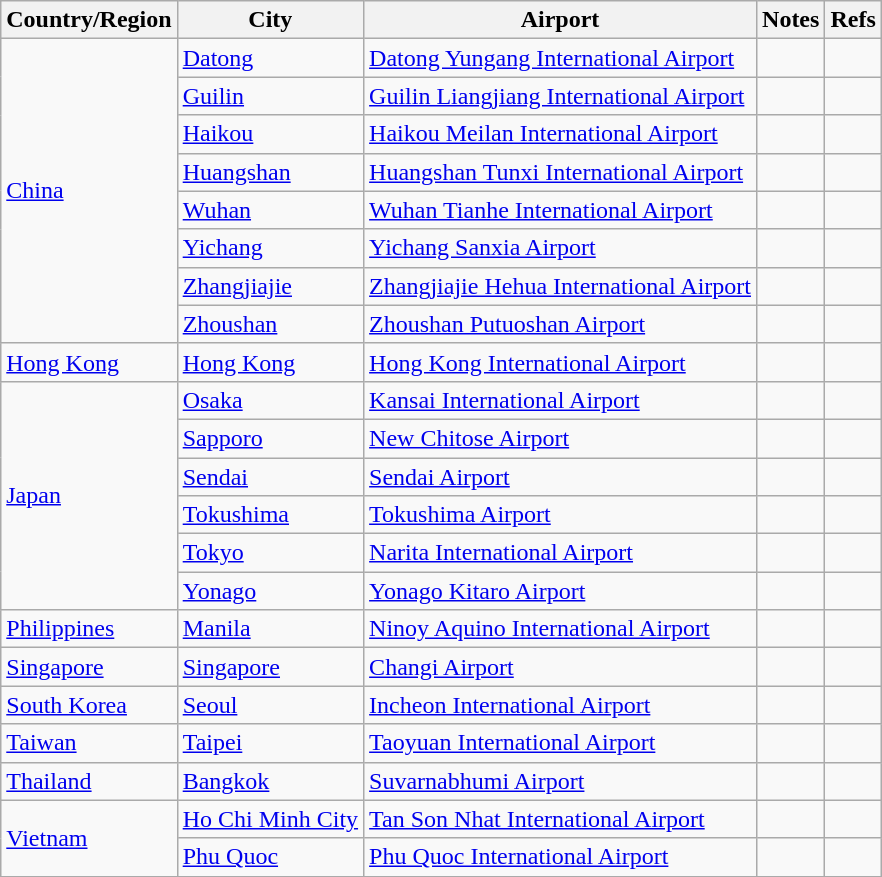<table class="sortable wikitable">
<tr>
<th>Country/Region</th>
<th>City</th>
<th>Airport</th>
<th>Notes</th>
<th class="unsortable">Refs</th>
</tr>
<tr>
<td rowspan="8"><a href='#'>China</a></td>
<td><a href='#'>Datong</a></td>
<td><a href='#'>Datong Yungang International Airport</a></td>
<td align=center></td>
<td align=center></td>
</tr>
<tr>
<td><a href='#'>Guilin</a></td>
<td><a href='#'>Guilin Liangjiang International Airport</a></td>
<td align=center></td>
<td align=center></td>
</tr>
<tr>
<td><a href='#'>Haikou</a></td>
<td><a href='#'>Haikou Meilan International Airport</a></td>
<td></td>
<td align=center></td>
</tr>
<tr>
<td><a href='#'>Huangshan</a></td>
<td><a href='#'>Huangshan Tunxi International Airport</a></td>
<td align=center></td>
<td align=center></td>
</tr>
<tr>
<td><a href='#'>Wuhan</a></td>
<td><a href='#'>Wuhan Tianhe International Airport</a></td>
<td></td>
<td align=center></td>
</tr>
<tr>
<td><a href='#'>Yichang</a></td>
<td><a href='#'>Yichang Sanxia Airport</a></td>
<td align=center></td>
<td align=center></td>
</tr>
<tr>
<td><a href='#'>Zhangjiajie</a></td>
<td><a href='#'>Zhangjiajie Hehua International Airport</a></td>
<td align=center></td>
<td align=center></td>
</tr>
<tr>
<td><a href='#'>Zhoushan</a></td>
<td><a href='#'>Zhoushan Putuoshan Airport</a></td>
<td align=center></td>
<td align=center></td>
</tr>
<tr>
<td><a href='#'>Hong Kong</a></td>
<td><a href='#'>Hong Kong</a></td>
<td><a href='#'>Hong Kong International Airport</a></td>
<td></td>
<td align=center></td>
</tr>
<tr>
<td rowspan="6"><a href='#'>Japan</a></td>
<td><a href='#'>Osaka</a></td>
<td><a href='#'>Kansai International Airport</a></td>
<td align=center></td>
<td align=center></td>
</tr>
<tr>
<td><a href='#'>Sapporo</a></td>
<td><a href='#'>New Chitose Airport</a></td>
<td align=center></td>
<td align=center></td>
</tr>
<tr>
<td><a href='#'>Sendai</a></td>
<td><a href='#'>Sendai Airport</a></td>
<td align=center></td>
<td align=center></td>
</tr>
<tr>
<td><a href='#'>Tokushima</a></td>
<td><a href='#'>Tokushima Airport</a></td>
<td align=center></td>
<td align=center></td>
</tr>
<tr>
<td><a href='#'>Tokyo</a></td>
<td><a href='#'>Narita International Airport</a></td>
<td align=center></td>
<td align=center></td>
</tr>
<tr>
<td><a href='#'>Yonago</a></td>
<td><a href='#'>Yonago Kitaro Airport</a></td>
<td align=center></td>
<td align=center></td>
</tr>
<tr>
<td><a href='#'>Philippines</a></td>
<td><a href='#'>Manila</a></td>
<td><a href='#'>Ninoy Aquino International Airport</a></td>
<td align=center></td>
<td align=center></td>
</tr>
<tr>
<td><a href='#'>Singapore</a></td>
<td><a href='#'>Singapore</a></td>
<td><a href='#'>Changi Airport</a></td>
<td></td>
<td align=center></td>
</tr>
<tr>
<td><a href='#'>South Korea</a></td>
<td><a href='#'>Seoul</a></td>
<td><a href='#'>Incheon International Airport</a></td>
<td></td>
<td align=center></td>
</tr>
<tr>
<td><a href='#'>Taiwan</a></td>
<td><a href='#'>Taipei</a></td>
<td><a href='#'>Taoyuan International Airport</a></td>
<td align=center></td>
<td align=center></td>
</tr>
<tr>
<td><a href='#'>Thailand</a></td>
<td><a href='#'>Bangkok</a></td>
<td><a href='#'>Suvarnabhumi Airport</a></td>
<td align=center></td>
<td align=center></td>
</tr>
<tr>
<td rowspan="2"><a href='#'>Vietnam</a></td>
<td><a href='#'>Ho Chi Minh City</a></td>
<td><a href='#'>Tan Son Nhat International Airport</a></td>
<td></td>
<td align=center></td>
</tr>
<tr>
<td><a href='#'>Phu Quoc</a></td>
<td><a href='#'>Phu Quoc International Airport</a></td>
<td></td>
<td align=center></td>
</tr>
<tr>
</tr>
</table>
